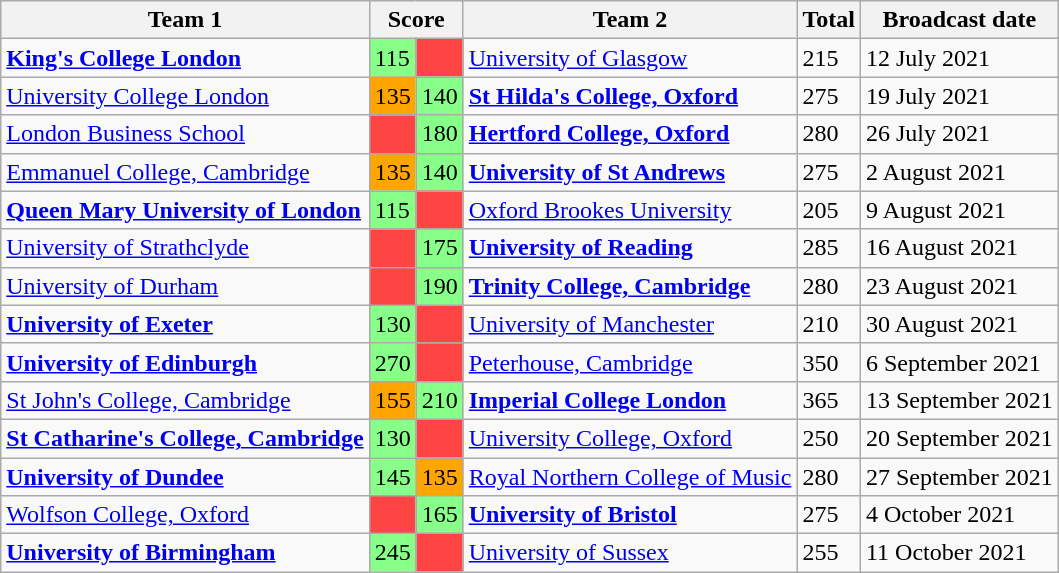<table class="wikitable">
<tr>
<th>Team 1</th>
<th colspan="2">Score</th>
<th>Team 2</th>
<th>Total</th>
<th>Broadcast date</th>
</tr>
<tr>
<td><strong><a href='#'>King's College London</a></strong></td>
<td style="background:#88ff88">115</td>
<td style="background:#f44;"></td>
<td><a href='#'>University of Glasgow</a></td>
<td>215</td>
<td>12 July 2021</td>
</tr>
<tr>
<td><a href='#'>University College London</a></td>
<td style="background:orange">135</td>
<td style="background:#88ff88">140</td>
<td><strong><a href='#'>St Hilda's College, Oxford</a></strong></td>
<td>275</td>
<td>19 July 2021</td>
</tr>
<tr>
<td><a href='#'>London Business School</a></td>
<td style="background:#f44;"></td>
<td style="background:#88ff88">180</td>
<td><strong><a href='#'>Hertford College, Oxford</a></strong></td>
<td>280</td>
<td>26 July 2021</td>
</tr>
<tr>
<td><a href='#'>Emmanuel College, Cambridge</a></td>
<td style="background:orange">135</td>
<td style="background:#88ff88">140</td>
<td><strong><a href='#'>University of St Andrews</a></strong></td>
<td>275</td>
<td>2 August 2021</td>
</tr>
<tr>
<td><strong><a href='#'>Queen Mary University of London</a></strong></td>
<td style="background:#88ff88">115</td>
<td style="background:#f44;"></td>
<td><a href='#'>Oxford Brookes University</a></td>
<td>205</td>
<td>9 August 2021</td>
</tr>
<tr>
<td><a href='#'>University of Strathclyde</a></td>
<td style="background:#f44;"></td>
<td style="background:#88ff88">175</td>
<td><strong><a href='#'>University of Reading</a></strong></td>
<td>285</td>
<td>16 August 2021</td>
</tr>
<tr>
<td><a href='#'>University of Durham</a></td>
<td style="background:#f44;"></td>
<td style="background:#88ff88">190</td>
<td><strong><a href='#'>Trinity College, Cambridge</a></strong></td>
<td>280</td>
<td>23 August 2021</td>
</tr>
<tr>
<td><strong><a href='#'>University of Exeter</a></strong></td>
<td style="background:#88ff88">130</td>
<td style="background:#f44;"></td>
<td><a href='#'>University of Manchester</a></td>
<td>210</td>
<td>30 August 2021</td>
</tr>
<tr>
<td><strong><a href='#'>University of Edinburgh</a></strong></td>
<td style="background:#88ff88">270</td>
<td style="background:#f44;"></td>
<td><a href='#'>Peterhouse, Cambridge</a></td>
<td>350</td>
<td>6 September 2021</td>
</tr>
<tr>
<td><a href='#'>St John's College, Cambridge</a></td>
<td style="background:orange">155</td>
<td style="background:#88ff88">210</td>
<td><strong><a href='#'>Imperial College London</a></strong></td>
<td>365</td>
<td>13 September 2021</td>
</tr>
<tr>
<td><strong><a href='#'>St Catharine's College, Cambridge</a></strong></td>
<td style="background:#88ff88">130</td>
<td style="background:#f44;"></td>
<td><a href='#'>University College, Oxford</a></td>
<td>250</td>
<td>20 September 2021</td>
</tr>
<tr>
<td><strong><a href='#'>University of Dundee</a></strong></td>
<td style="background:#88ff88">145</td>
<td style="background:orange">135</td>
<td><a href='#'>Royal Northern College of Music</a></td>
<td>280</td>
<td>27 September 2021</td>
</tr>
<tr>
<td><a href='#'>Wolfson College, Oxford</a></td>
<td style="background:#f44;"></td>
<td style="background:#88ff88">165</td>
<td><strong><a href='#'>University of Bristol</a></strong></td>
<td>275</td>
<td>4 October 2021</td>
</tr>
<tr>
<td><strong><a href='#'>University of Birmingham</a></strong></td>
<td style="background:#88ff88">245</td>
<td style="background:#f44;"></td>
<td><a href='#'>University of Sussex</a></td>
<td>255</td>
<td>11 October 2021</td>
</tr>
</table>
